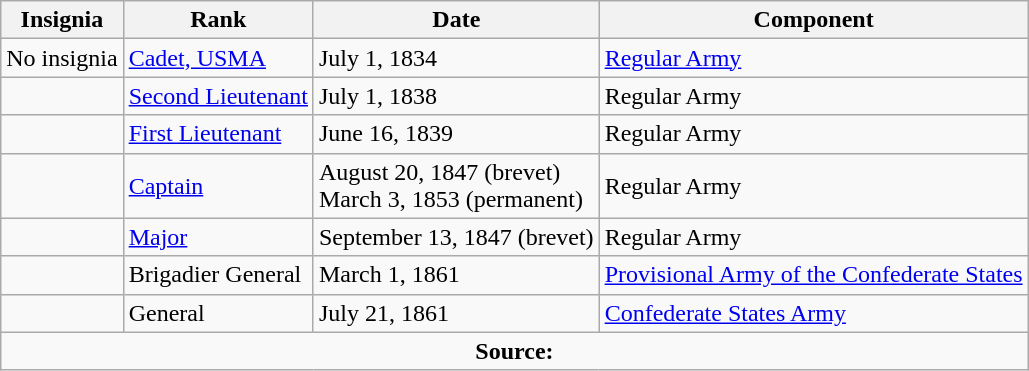<table class="wikitable">
<tr>
<th>Insignia</th>
<th>Rank</th>
<th>Date</th>
<th>Component</th>
</tr>
<tr>
<td>No insignia</td>
<td><a href='#'>Cadet, USMA</a></td>
<td>July 1, 1834</td>
<td><a href='#'>Regular Army</a></td>
</tr>
<tr>
<td></td>
<td><a href='#'>Second Lieutenant</a></td>
<td>July 1, 1838</td>
<td>Regular Army</td>
</tr>
<tr>
<td></td>
<td><a href='#'>First Lieutenant</a></td>
<td>June 16, 1839</td>
<td>Regular Army</td>
</tr>
<tr>
<td></td>
<td><a href='#'>Captain</a></td>
<td>August 20, 1847 (brevet)<br>March 3, 1853 (permanent)</td>
<td>Regular Army</td>
</tr>
<tr>
<td></td>
<td><a href='#'>Major</a></td>
<td>September 13, 1847 (brevet)</td>
<td>Regular Army</td>
</tr>
<tr>
<td></td>
<td>Brigadier General</td>
<td>March 1, 1861</td>
<td><a href='#'>Provisional Army of the Confederate States</a></td>
</tr>
<tr>
<td></td>
<td>General</td>
<td>July 21, 1861</td>
<td><a href='#'>Confederate States Army</a></td>
</tr>
<tr>
<td colspan="4" style="text-align: center;"><strong>Source:</strong></td>
</tr>
</table>
